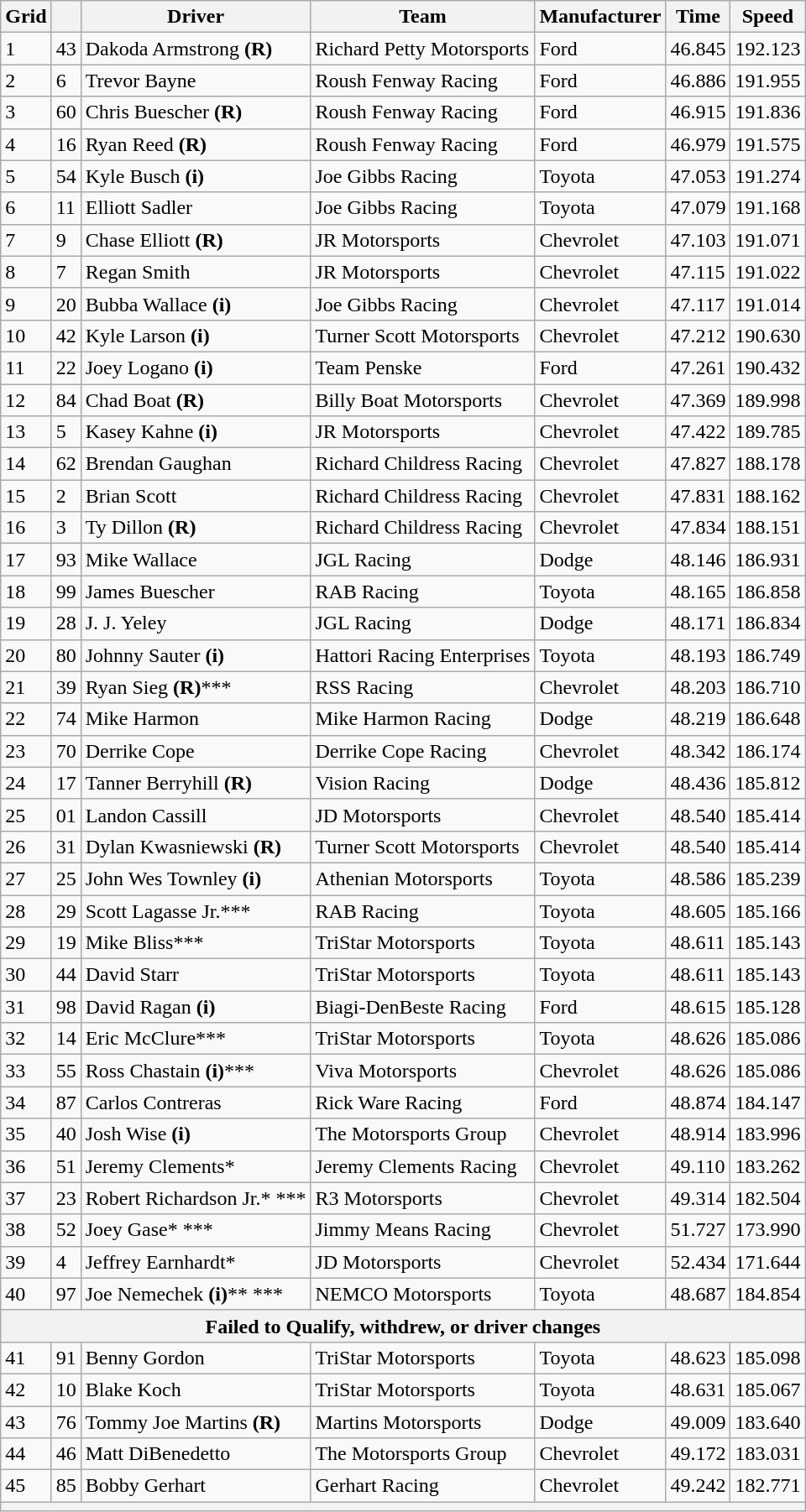<table class="wikitable">
<tr>
<th>Grid</th>
<th></th>
<th>Driver</th>
<th>Team</th>
<th>Manufacturer</th>
<th>Time</th>
<th>Speed</th>
</tr>
<tr>
<td>1</td>
<td>43</td>
<td>Dakoda Armstrong <strong>(R)</strong></td>
<td>Richard Petty Motorsports</td>
<td>Ford</td>
<td>46.845</td>
<td>192.123</td>
</tr>
<tr>
<td>2</td>
<td>6</td>
<td>Trevor Bayne</td>
<td>Roush Fenway Racing</td>
<td>Ford</td>
<td>46.886</td>
<td>191.955</td>
</tr>
<tr>
<td>3</td>
<td>60</td>
<td>Chris Buescher <strong>(R)</strong></td>
<td>Roush Fenway Racing</td>
<td>Ford</td>
<td>46.915</td>
<td>191.836</td>
</tr>
<tr>
<td>4</td>
<td>16</td>
<td>Ryan Reed <strong>(R)</strong></td>
<td>Roush Fenway Racing</td>
<td>Ford</td>
<td>46.979</td>
<td>191.575</td>
</tr>
<tr>
<td>5</td>
<td>54</td>
<td>Kyle Busch <strong>(i)</strong></td>
<td>Joe Gibbs Racing</td>
<td>Toyota</td>
<td>47.053</td>
<td>191.274</td>
</tr>
<tr>
<td>6</td>
<td>11</td>
<td>Elliott Sadler</td>
<td>Joe Gibbs Racing</td>
<td>Toyota</td>
<td>47.079</td>
<td>191.168</td>
</tr>
<tr>
<td>7</td>
<td>9</td>
<td>Chase Elliott <strong>(R)</strong></td>
<td>JR Motorsports</td>
<td>Chevrolet</td>
<td>47.103</td>
<td>191.071</td>
</tr>
<tr>
<td>8</td>
<td>7</td>
<td>Regan Smith</td>
<td>JR Motorsports</td>
<td>Chevrolet</td>
<td>47.115</td>
<td>191.022</td>
</tr>
<tr>
<td>9</td>
<td>20</td>
<td>Bubba Wallace <strong>(i)</strong></td>
<td>Joe Gibbs Racing</td>
<td>Chevrolet</td>
<td>47.117</td>
<td>191.014</td>
</tr>
<tr>
<td>10</td>
<td>42</td>
<td>Kyle Larson <strong>(i)</strong></td>
<td>Turner Scott Motorsports</td>
<td>Chevrolet</td>
<td>47.212</td>
<td>190.630</td>
</tr>
<tr>
<td>11</td>
<td>22</td>
<td>Joey Logano <strong>(i)</strong></td>
<td>Team Penske</td>
<td>Ford</td>
<td>47.261</td>
<td>190.432</td>
</tr>
<tr>
<td>12</td>
<td>84</td>
<td>Chad Boat <strong>(R)</strong></td>
<td>Billy Boat Motorsports</td>
<td>Chevrolet</td>
<td>47.369</td>
<td>189.998</td>
</tr>
<tr>
<td>13</td>
<td>5</td>
<td>Kasey Kahne <strong>(i)</strong></td>
<td>JR Motorsports</td>
<td>Chevrolet</td>
<td>47.422</td>
<td>189.785</td>
</tr>
<tr>
<td>14</td>
<td>62</td>
<td>Brendan Gaughan</td>
<td>Richard Childress Racing</td>
<td>Chevrolet</td>
<td>47.827</td>
<td>188.178</td>
</tr>
<tr>
<td>15</td>
<td>2</td>
<td>Brian Scott</td>
<td>Richard Childress Racing</td>
<td>Chevrolet</td>
<td>47.831</td>
<td>188.162</td>
</tr>
<tr>
<td>16</td>
<td>3</td>
<td>Ty Dillon <strong>(R)</strong></td>
<td>Richard Childress Racing</td>
<td>Chevrolet</td>
<td>47.834</td>
<td>188.151</td>
</tr>
<tr>
<td>17</td>
<td>93</td>
<td>Mike Wallace</td>
<td>JGL Racing</td>
<td>Dodge</td>
<td>48.146</td>
<td>186.931</td>
</tr>
<tr>
<td>18</td>
<td>99</td>
<td>James Buescher</td>
<td>RAB Racing</td>
<td>Toyota</td>
<td>48.165</td>
<td>186.858</td>
</tr>
<tr>
<td>19</td>
<td>28</td>
<td>J. J. Yeley</td>
<td>JGL Racing</td>
<td>Dodge</td>
<td>48.171</td>
<td>186.834</td>
</tr>
<tr>
<td>20</td>
<td>80</td>
<td>Johnny Sauter <strong>(i)</strong></td>
<td>Hattori Racing Enterprises</td>
<td>Toyota</td>
<td>48.193</td>
<td>186.749</td>
</tr>
<tr>
<td>21</td>
<td>39</td>
<td>Ryan Sieg <strong>(R)</strong>***</td>
<td>RSS Racing</td>
<td>Chevrolet</td>
<td>48.203</td>
<td>186.710</td>
</tr>
<tr>
<td>22</td>
<td>74</td>
<td>Mike Harmon</td>
<td>Mike Harmon Racing</td>
<td>Dodge</td>
<td>48.219</td>
<td>186.648</td>
</tr>
<tr>
<td>23</td>
<td>70</td>
<td>Derrike Cope</td>
<td>Derrike Cope Racing</td>
<td>Chevrolet</td>
<td>48.342</td>
<td>186.174</td>
</tr>
<tr>
<td>24</td>
<td>17</td>
<td>Tanner Berryhill <strong>(R)</strong></td>
<td>Vision Racing</td>
<td>Dodge</td>
<td>48.436</td>
<td>185.812</td>
</tr>
<tr>
<td>25</td>
<td>01</td>
<td>Landon Cassill</td>
<td>JD Motorsports</td>
<td>Chevrolet</td>
<td>48.540</td>
<td>185.414</td>
</tr>
<tr>
<td>26</td>
<td>31</td>
<td>Dylan Kwasniewski <strong>(R)</strong></td>
<td>Turner Scott Motorsports</td>
<td>Chevrolet</td>
<td>48.540</td>
<td>185.414</td>
</tr>
<tr>
<td>27</td>
<td>25</td>
<td>John Wes Townley <strong>(i)</strong></td>
<td>Athenian Motorsports</td>
<td>Toyota</td>
<td>48.586</td>
<td>185.239</td>
</tr>
<tr>
<td>28</td>
<td>29</td>
<td>Scott Lagasse Jr.***</td>
<td>RAB Racing</td>
<td>Toyota</td>
<td>48.605</td>
<td>185.166</td>
</tr>
<tr>
<td>29</td>
<td>19</td>
<td>Mike Bliss***</td>
<td>TriStar Motorsports</td>
<td>Toyota</td>
<td>48.611</td>
<td>185.143</td>
</tr>
<tr>
<td>30</td>
<td>44</td>
<td>David Starr</td>
<td>TriStar Motorsports</td>
<td>Toyota</td>
<td>48.611</td>
<td>185.143</td>
</tr>
<tr>
<td>31</td>
<td>98</td>
<td>David Ragan <strong>(i)</strong></td>
<td>Biagi-DenBeste Racing</td>
<td>Ford</td>
<td>48.615</td>
<td>185.128</td>
</tr>
<tr>
<td>32</td>
<td>14</td>
<td>Eric McClure***</td>
<td>TriStar Motorsports</td>
<td>Toyota</td>
<td>48.626</td>
<td>185.086</td>
</tr>
<tr>
<td>33</td>
<td>55</td>
<td>Ross Chastain <strong>(i)</strong>***</td>
<td>Viva Motorsports</td>
<td>Chevrolet</td>
<td>48.626</td>
<td>185.086</td>
</tr>
<tr>
<td>34</td>
<td>87</td>
<td>Carlos Contreras</td>
<td>Rick Ware Racing</td>
<td>Ford</td>
<td>48.874</td>
<td>184.147</td>
</tr>
<tr>
<td>35</td>
<td>40</td>
<td>Josh Wise <strong>(i)</strong></td>
<td>The Motorsports Group</td>
<td>Chevrolet</td>
<td>48.914</td>
<td>183.996</td>
</tr>
<tr>
<td>36</td>
<td>51</td>
<td>Jeremy Clements*</td>
<td>Jeremy Clements Racing</td>
<td>Chevrolet</td>
<td>49.110</td>
<td>183.262</td>
</tr>
<tr>
<td>37</td>
<td>23</td>
<td>Robert Richardson Jr.* ***</td>
<td>R3 Motorsports</td>
<td>Chevrolet</td>
<td>49.314</td>
<td>182.504</td>
</tr>
<tr>
<td>38</td>
<td>52</td>
<td>Joey Gase* ***</td>
<td>Jimmy Means Racing</td>
<td>Chevrolet</td>
<td>51.727</td>
<td>173.990</td>
</tr>
<tr>
<td>39</td>
<td>4</td>
<td>Jeffrey Earnhardt*</td>
<td>JD Motorsports</td>
<td>Chevrolet</td>
<td>52.434</td>
<td>171.644</td>
</tr>
<tr>
<td>40</td>
<td>97</td>
<td>Joe Nemechek <strong>(i)</strong>** ***</td>
<td>NEMCO Motorsports</td>
<td>Toyota</td>
<td>48.687</td>
<td>184.854</td>
</tr>
<tr>
<th colspan="7"><strong>Failed to Qualify, withdrew, or driver changes</strong></th>
</tr>
<tr>
<td>41</td>
<td>91</td>
<td>Benny Gordon</td>
<td>TriStar Motorsports</td>
<td>Toyota</td>
<td>48.623</td>
<td>185.098</td>
</tr>
<tr>
<td>42</td>
<td>10</td>
<td>Blake Koch</td>
<td>TriStar Motorsports</td>
<td>Toyota</td>
<td>48.631</td>
<td>185.067</td>
</tr>
<tr>
<td>43</td>
<td>76</td>
<td>Tommy Joe Martins <strong>(R)</strong></td>
<td>Martins Motorsports</td>
<td>Dodge</td>
<td>49.009</td>
<td>183.640</td>
</tr>
<tr>
<td>44</td>
<td>46</td>
<td>Matt DiBenedetto</td>
<td>The Motorsports Group</td>
<td>Chevrolet</td>
<td>49.172</td>
<td>183.031</td>
</tr>
<tr>
<td>45</td>
<td>85</td>
<td>Bobby Gerhart</td>
<td>Gerhart Racing</td>
<td>Chevrolet</td>
<td>49.242</td>
<td>182.771</td>
</tr>
<tr>
<th colspan="7"></th>
</tr>
</table>
